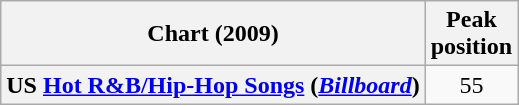<table class="wikitable plainrowheaders" style="text-align:center;">
<tr>
<th scope="col">Chart (2009)</th>
<th scope="col">Peak<br>position</th>
</tr>
<tr>
<th scope="row">US <a href='#'>Hot R&B/Hip-Hop Songs</a> (<em><a href='#'>Billboard</a></em>)</th>
<td>55</td>
</tr>
</table>
